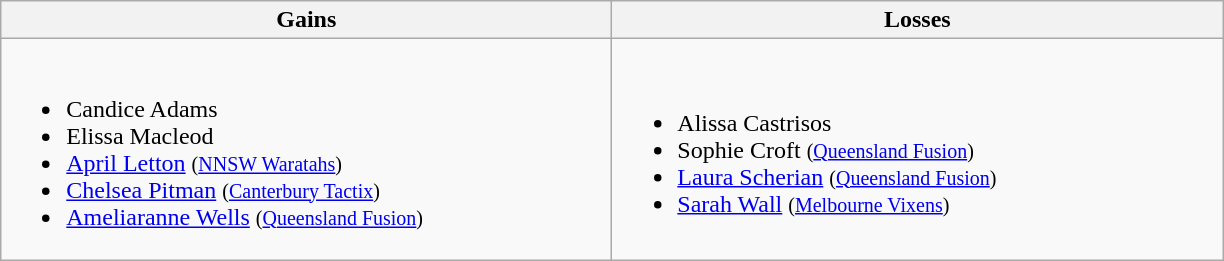<table class=wikitable>
<tr>
<th width=400> Gains</th>
<th width=400> Losses</th>
</tr>
<tr>
<td><br><ul><li>Candice Adams</li><li>Elissa Macleod</li><li><a href='#'>April Letton</a> <small>(<a href='#'>NNSW Waratahs</a>)</small> </li><li><a href='#'>Chelsea Pitman</a> <small>(<a href='#'>Canterbury Tactix</a>)</small></li><li><a href='#'>Ameliaranne Wells</a> <small>(<a href='#'>Queensland Fusion</a>)</small> </li></ul></td>
<td><br><ul><li>Alissa Castrisos</li><li>Sophie Croft <small>(<a href='#'>Queensland Fusion</a>)</small></li><li><a href='#'>Laura Scherian</a> <small>(<a href='#'>Queensland Fusion</a>)</small></li><li><a href='#'>Sarah Wall</a> <small>(<a href='#'>Melbourne Vixens</a>)</small></li></ul></td>
</tr>
</table>
